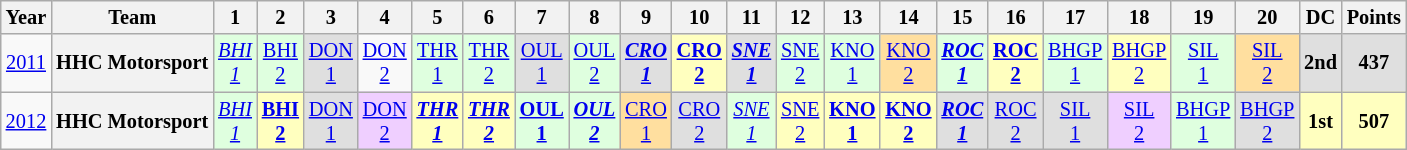<table class="wikitable" style="text-align:center; font-size:85%">
<tr>
<th>Year</th>
<th>Team</th>
<th>1</th>
<th>2</th>
<th>3</th>
<th>4</th>
<th>5</th>
<th>6</th>
<th>7</th>
<th>8</th>
<th>9</th>
<th>10</th>
<th>11</th>
<th>12</th>
<th>13</th>
<th>14</th>
<th>15</th>
<th>16</th>
<th>17</th>
<th>18</th>
<th>19</th>
<th>20</th>
<th>DC</th>
<th>Points</th>
</tr>
<tr>
<td><a href='#'>2011</a></td>
<th nowrap>HHC Motorsport</th>
<td style="background:#DFFFDF;"><em><a href='#'>BHI<br>1</a></em><br></td>
<td style="background:#DFFFDF;"><a href='#'>BHI<br>2</a><br></td>
<td style="background:#DFDFDF;"><a href='#'>DON<br>1</a><br></td>
<td style="background:#;"><a href='#'>DON<br>2</a><br></td>
<td style="background:#DFFFDF;"><a href='#'>THR<br>1</a><br></td>
<td style="background:#DFFFDF;"><a href='#'>THR<br>2</a><br></td>
<td style="background:#DFDFDF;"><a href='#'>OUL<br>1</a><br></td>
<td style="background:#DFFFDF;"><a href='#'>OUL<br>2</a><br></td>
<td style="background:#DFDFDF;"><strong><em><a href='#'>CRO<br>1</a></em></strong><br></td>
<td style="background:#FFFFBF;"><strong><a href='#'>CRO<br>2</a></strong><br></td>
<td style="background:#DFDFDF;"><strong><em><a href='#'>SNE<br>1</a></em></strong><br></td>
<td style="background:#DFFFDF;"><a href='#'>SNE<br>2</a><br></td>
<td style="background:#DFFFDF;"><a href='#'>KNO<br>1</a><br></td>
<td style="background:#FFDF9F;"><a href='#'>KNO<br>2</a><br></td>
<td style="background:#DFFFDF;"><strong><em><a href='#'>ROC<br>1</a></em></strong><br></td>
<td style="background:#FFFFBF;"><strong><a href='#'>ROC<br>2</a></strong><br></td>
<td style="background:#DFFFDF;"><a href='#'>BHGP<br>1</a><br></td>
<td style="background:#FFFFBF;"><a href='#'>BHGP<br>2</a><br></td>
<td style="background:#DFFFDF;"><a href='#'>SIL<br>1</a><br></td>
<td style="background:#FFDF9F;"><a href='#'>SIL<br>2</a><br></td>
<th style="background:#DFDFDF">2nd</th>
<th style="background:#DFDFDF">437</th>
</tr>
<tr>
<td><a href='#'>2012</a></td>
<th nowrap>HHC Motorsport</th>
<td style="background:#DFFFDF;"><em><a href='#'>BHI<br>1</a></em><br></td>
<td style="background:#FFFFBF;"><strong><a href='#'>BHI<br>2</a></strong><br></td>
<td style="background:#DFDFDF;"><a href='#'>DON<br>1</a><br></td>
<td style="background:#EFCFFF;"><a href='#'>DON<br>2</a><br></td>
<td style="background:#FFFFBF;"><strong><em><a href='#'>THR<br>1</a></em></strong><br></td>
<td style="background:#FFFFBF;"><strong><em><a href='#'>THR<br>2</a></em></strong><br></td>
<td style="background:#DFFFDF;"><strong><a href='#'>OUL<br>1</a></strong><br></td>
<td style="background:#DFFFDF;"><strong><em><a href='#'>OUL<br>2</a></em></strong><br></td>
<td style="background:#FFDF9F;"><a href='#'>CRO<br>1</a><br></td>
<td style="background:#DFDFDF;"><a href='#'>CRO<br>2</a><br></td>
<td style="background:#DFFFDF;"><em><a href='#'>SNE<br>1</a></em><br></td>
<td style="background:#FFFFBF;"><a href='#'>SNE<br>2</a><br></td>
<td style="background:#FFFFBF;"><strong><a href='#'>KNO<br>1</a></strong><br></td>
<td style="background:#FFFFBF;"><strong><a href='#'>KNO<br>2</a></strong><br></td>
<td style="background:#DFDFDF;"><strong><em><a href='#'>ROC<br>1</a><strong><br></td>
<td style="background:#DFDFDF;"></strong><a href='#'>ROC<br>2</a><strong><br></td>
<td style="background:#DFDFDF;"></strong><a href='#'>SIL<br>1</a><strong><br></td>
<td style="background:#EFCFFF;"></strong><a href='#'>SIL<br>2</a><strong><br></td>
<td style="background:#DFFFDF;"><a href='#'>BHGP<br>1</a><br></td>
<td style="background:#DFDFDF;"></em></strong><a href='#'>BHGP<br>2</a><strong><em><br></td>
<th style="background:#FFFFBF;">1st</th>
<th style="background:#FFFFBF;">507</th>
</tr>
</table>
